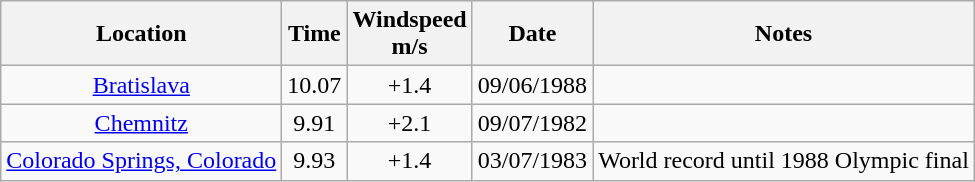<table class="wikitable" style= "text-align: center">
<tr>
<th>Location</th>
<th>Time</th>
<th>Windspeed<br>m/s</th>
<th>Date</th>
<th>Notes</th>
</tr>
<tr>
<td><a href='#'>Bratislava</a></td>
<td>10.07</td>
<td>+1.4</td>
<td>09/06/1988</td>
<td></td>
</tr>
<tr>
<td><a href='#'>Chemnitz</a></td>
<td>9.91</td>
<td>+2.1</td>
<td>09/07/1982</td>
<td></td>
</tr>
<tr>
<td><a href='#'>Colorado Springs, Colorado</a></td>
<td>9.93</td>
<td>+1.4</td>
<td>03/07/1983</td>
<td>World record until 1988 Olympic final</td>
</tr>
</table>
